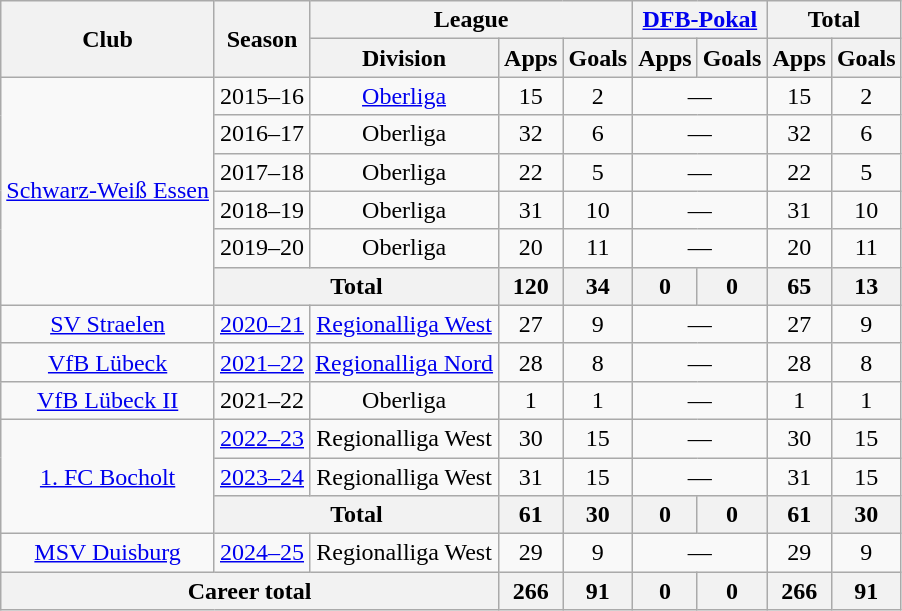<table class="wikitable" style="text-align: center">
<tr>
<th rowspan="2">Club</th>
<th rowspan="2">Season</th>
<th colspan="3">League</th>
<th colspan="2"><a href='#'>DFB-Pokal</a></th>
<th colspan="2">Total</th>
</tr>
<tr>
<th>Division</th>
<th>Apps</th>
<th>Goals</th>
<th>Apps</th>
<th>Goals</th>
<th>Apps</th>
<th>Goals</th>
</tr>
<tr>
<td rowspan=6><a href='#'>Schwarz-Weiß Essen</a></td>
<td>2015–16</td>
<td><a href='#'>Oberliga</a></td>
<td>15</td>
<td>2</td>
<td colspan="2">—</td>
<td>15</td>
<td>2</td>
</tr>
<tr>
<td>2016–17</td>
<td>Oberliga</td>
<td>32</td>
<td>6</td>
<td colspan="2">—</td>
<td>32</td>
<td>6</td>
</tr>
<tr>
<td>2017–18</td>
<td>Oberliga</td>
<td>22</td>
<td>5</td>
<td colspan="2">—</td>
<td>22</td>
<td>5</td>
</tr>
<tr>
<td>2018–19</td>
<td>Oberliga</td>
<td>31</td>
<td>10</td>
<td colspan="2">—</td>
<td>31</td>
<td>10</td>
</tr>
<tr>
<td>2019–20</td>
<td>Oberliga</td>
<td>20</td>
<td>11</td>
<td colspan="2">—</td>
<td>20</td>
<td>11</td>
</tr>
<tr>
<th colspan="2">Total</th>
<th>120</th>
<th>34</th>
<th>0</th>
<th>0</th>
<th>65</th>
<th>13</th>
</tr>
<tr>
<td><a href='#'>SV Straelen</a></td>
<td><a href='#'>2020–21</a></td>
<td><a href='#'>Regionalliga West</a></td>
<td>27</td>
<td>9</td>
<td colspan="2">—</td>
<td>27</td>
<td>9</td>
</tr>
<tr>
<td><a href='#'>VfB Lübeck</a></td>
<td><a href='#'>2021–22</a></td>
<td><a href='#'>Regionalliga Nord</a></td>
<td>28</td>
<td>8</td>
<td colspan="2">—</td>
<td>28</td>
<td>8</td>
</tr>
<tr>
<td><a href='#'>VfB Lübeck II</a></td>
<td>2021–22</td>
<td>Oberliga</td>
<td>1</td>
<td>1</td>
<td colspan="2">—</td>
<td>1</td>
<td>1</td>
</tr>
<tr>
<td rowspan="3"><a href='#'>1. FC Bocholt</a></td>
<td><a href='#'>2022–23</a></td>
<td>Regionalliga West</td>
<td>30</td>
<td>15</td>
<td colspan="2">—</td>
<td>30</td>
<td>15</td>
</tr>
<tr>
<td><a href='#'>2023–24</a></td>
<td>Regionalliga West</td>
<td>31</td>
<td>15</td>
<td colspan="2">—</td>
<td>31</td>
<td>15</td>
</tr>
<tr>
<th colspan="2">Total</th>
<th>61</th>
<th>30</th>
<th>0</th>
<th>0</th>
<th>61</th>
<th>30</th>
</tr>
<tr>
<td><a href='#'>MSV Duisburg</a></td>
<td><a href='#'>2024–25</a></td>
<td>Regionalliga West</td>
<td>29</td>
<td>9</td>
<td colspan="2">—</td>
<td>29</td>
<td>9</td>
</tr>
<tr>
<th colspan="3">Career total</th>
<th>266</th>
<th>91</th>
<th>0</th>
<th>0</th>
<th>266</th>
<th>91</th>
</tr>
</table>
